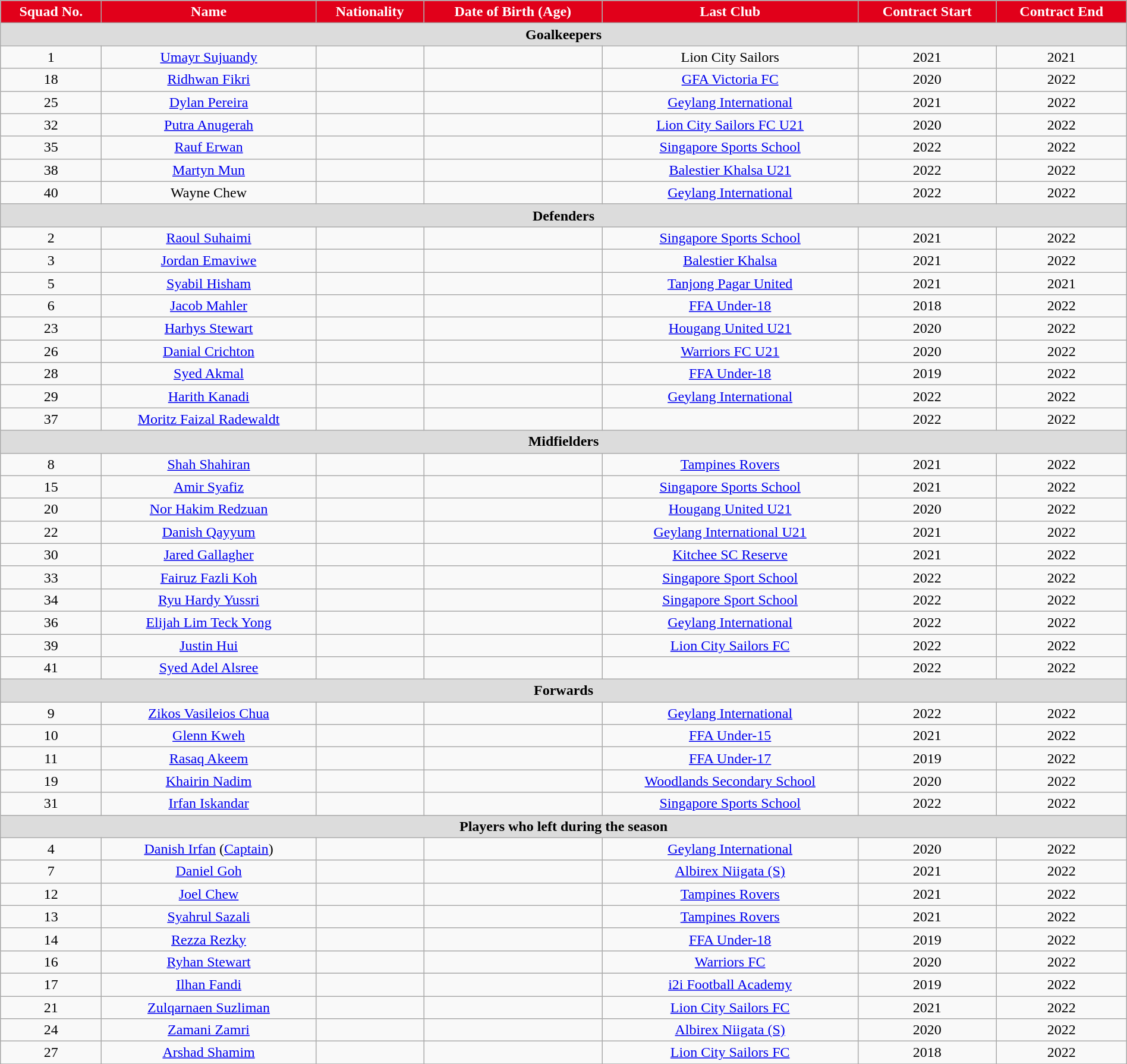<table class="wikitable" style="text-align:center; font-size:100%; width:100%;">
<tr>
<th style="background:#e1001a; color:white; text-align:center;">Squad No.</th>
<th style="background:#e1001a; color:white; text-align:center;">Name</th>
<th style="background:#e1001a; color:white; text-align:center;">Nationality</th>
<th style="background:#e1001a; color:white; text-align:center;">Date of Birth (Age)</th>
<th style="background:#e1001a; color:white; text-align:center;">Last Club</th>
<th style="background:#e1001a; color:white; text-align:center;">Contract Start</th>
<th style="background:#e1001a; color:white; text-align:center;">Contract End</th>
</tr>
<tr>
<th colspan="7" style="background:#dcdcdc; text-align:center">Goalkeepers</th>
</tr>
<tr>
<td>1</td>
<td><a href='#'>Umayr Sujuandy</a></td>
<td></td>
<td></td>
<td> Lion City Sailors</td>
<td>2021</td>
<td>2021</td>
</tr>
<tr>
<td>18</td>
<td><a href='#'>Ridhwan Fikri</a></td>
<td></td>
<td></td>
<td> <a href='#'>GFA Victoria FC</a></td>
<td>2020</td>
<td>2022</td>
</tr>
<tr>
<td>25</td>
<td><a href='#'>Dylan Pereira</a></td>
<td></td>
<td></td>
<td> <a href='#'>Geylang International</a></td>
<td>2021</td>
<td>2022</td>
</tr>
<tr>
<td>32</td>
<td><a href='#'>Putra Anugerah</a></td>
<td></td>
<td></td>
<td> <a href='#'>Lion City Sailors FC U21</a></td>
<td>2020</td>
<td>2022</td>
</tr>
<tr>
<td>35</td>
<td><a href='#'>Rauf Erwan</a></td>
<td></td>
<td></td>
<td> <a href='#'>Singapore Sports School</a></td>
<td>2022</td>
<td>2022</td>
</tr>
<tr>
<td>38</td>
<td><a href='#'>Martyn Mun</a></td>
<td></td>
<td></td>
<td> <a href='#'>Balestier Khalsa U21</a></td>
<td>2022</td>
<td>2022</td>
</tr>
<tr>
<td>40</td>
<td>Wayne Chew</td>
<td></td>
<td></td>
<td> <a href='#'>Geylang International</a></td>
<td>2022</td>
<td>2022</td>
</tr>
<tr>
<th colspan="7" style="background:#dcdcdc; text-align:center">Defenders</th>
</tr>
<tr>
<td>2</td>
<td><a href='#'>Raoul Suhaimi</a></td>
<td></td>
<td></td>
<td> <a href='#'>Singapore Sports School</a></td>
<td>2021</td>
<td>2022</td>
</tr>
<tr>
<td>3</td>
<td><a href='#'>Jordan Emaviwe</a></td>
<td></td>
<td></td>
<td> <a href='#'>Balestier Khalsa</a></td>
<td>2021</td>
<td>2022</td>
</tr>
<tr>
<td>5</td>
<td><a href='#'>Syabil Hisham</a></td>
<td></td>
<td></td>
<td> <a href='#'>Tanjong Pagar United</a></td>
<td>2021</td>
<td>2021</td>
</tr>
<tr>
<td>6</td>
<td><a href='#'>Jacob Mahler</a></td>
<td> </td>
<td></td>
<td> <a href='#'>FFA Under-18</a></td>
<td>2018</td>
<td>2022</td>
</tr>
<tr>
<td>23</td>
<td><a href='#'>Harhys Stewart</a></td>
<td></td>
<td></td>
<td> <a href='#'>Hougang United U21</a></td>
<td>2020</td>
<td>2022</td>
</tr>
<tr>
<td>26</td>
<td><a href='#'>Danial Crichton</a></td>
<td></td>
<td></td>
<td> <a href='#'>Warriors FC U21</a></td>
<td>2020</td>
<td>2022</td>
</tr>
<tr>
<td>28</td>
<td><a href='#'>Syed Akmal</a></td>
<td></td>
<td></td>
<td> <a href='#'>FFA Under-18</a></td>
<td>2019</td>
<td>2022</td>
</tr>
<tr>
<td>29</td>
<td><a href='#'>Harith Kanadi</a></td>
<td></td>
<td></td>
<td> <a href='#'>Geylang International</a></td>
<td>2022</td>
<td>2022</td>
</tr>
<tr>
<td>37</td>
<td><a href='#'>Moritz Faizal Radewaldt</a></td>
<td></td>
<td></td>
<td></td>
<td>2022</td>
<td>2022</td>
</tr>
<tr>
<th colspan="7" style="background:#dcdcdc; text-align:center">Midfielders</th>
</tr>
<tr>
<td>8</td>
<td><a href='#'>Shah Shahiran</a></td>
<td></td>
<td></td>
<td> <a href='#'>Tampines Rovers</a></td>
<td>2021</td>
<td>2022</td>
</tr>
<tr>
<td>15</td>
<td><a href='#'>Amir Syafiz</a></td>
<td></td>
<td></td>
<td> <a href='#'>Singapore Sports School</a></td>
<td>2021</td>
<td>2022</td>
</tr>
<tr>
<td>20</td>
<td><a href='#'>Nor Hakim Redzuan</a></td>
<td></td>
<td></td>
<td> <a href='#'>Hougang United U21</a></td>
<td>2020</td>
<td>2022</td>
</tr>
<tr>
<td>22</td>
<td><a href='#'>Danish Qayyum</a></td>
<td></td>
<td></td>
<td> <a href='#'>Geylang International U21</a></td>
<td>2021</td>
<td>2022</td>
</tr>
<tr>
<td>30</td>
<td><a href='#'>Jared Gallagher</a></td>
<td></td>
<td></td>
<td> <a href='#'>Kitchee SC Reserve</a></td>
<td>2021</td>
<td>2022</td>
</tr>
<tr>
<td>33</td>
<td><a href='#'>Fairuz Fazli Koh</a></td>
<td></td>
<td></td>
<td> <a href='#'>Singapore Sport School</a></td>
<td>2022</td>
<td>2022</td>
</tr>
<tr>
<td>34</td>
<td><a href='#'>Ryu Hardy Yussri</a></td>
<td></td>
<td></td>
<td> <a href='#'>Singapore Sport School</a></td>
<td>2022</td>
<td>2022</td>
</tr>
<tr>
<td>36</td>
<td><a href='#'>Elijah Lim Teck Yong</a></td>
<td></td>
<td></td>
<td> <a href='#'>Geylang International</a></td>
<td>2022</td>
<td>2022</td>
</tr>
<tr>
<td>39</td>
<td><a href='#'>Justin Hui</a></td>
<td></td>
<td></td>
<td> <a href='#'>Lion City Sailors FC</a></td>
<td>2022</td>
<td>2022</td>
</tr>
<tr>
<td>41</td>
<td><a href='#'>Syed Adel Alsree</a></td>
<td></td>
<td></td>
<td></td>
<td>2022</td>
<td>2022</td>
</tr>
<tr>
<th colspan="7" style="background:#dcdcdc; text-align:center">Forwards</th>
</tr>
<tr>
<td>9</td>
<td><a href='#'>Zikos Vasileios Chua</a></td>
<td> </td>
<td></td>
<td> <a href='#'>Geylang International</a></td>
<td>2022</td>
<td>2022</td>
</tr>
<tr>
<td>10</td>
<td><a href='#'>Glenn Kweh</a></td>
<td></td>
<td></td>
<td> <a href='#'>FFA Under-15</a></td>
<td>2021</td>
<td>2022</td>
</tr>
<tr>
<td>11</td>
<td><a href='#'>Rasaq Akeem</a></td>
<td></td>
<td></td>
<td> <a href='#'>FFA Under-17</a></td>
<td>2019</td>
<td>2022</td>
</tr>
<tr>
<td>19</td>
<td><a href='#'>Khairin Nadim</a></td>
<td></td>
<td></td>
<td> <a href='#'>Woodlands Secondary School</a></td>
<td>2020</td>
<td>2022</td>
</tr>
<tr>
<td>31</td>
<td><a href='#'>Irfan Iskandar</a></td>
<td></td>
<td></td>
<td> <a href='#'>Singapore Sports School</a></td>
<td>2022</td>
<td>2022</td>
</tr>
<tr>
<th colspan="7" style="background:#dcdcdc; text-align:center">Players who left during the season</th>
</tr>
<tr>
<td>4</td>
<td><a href='#'>Danish Irfan</a> (<a href='#'>Captain</a>)</td>
<td></td>
<td></td>
<td> <a href='#'>Geylang International</a></td>
<td>2020</td>
<td>2022</td>
</tr>
<tr>
<td>7</td>
<td><a href='#'>Daniel Goh</a></td>
<td></td>
<td></td>
<td> <a href='#'>Albirex Niigata (S) </a></td>
<td>2021</td>
<td>2022</td>
</tr>
<tr>
<td>12</td>
<td><a href='#'>Joel Chew</a></td>
<td></td>
<td></td>
<td> <a href='#'>Tampines Rovers</a></td>
<td>2021</td>
<td>2022</td>
</tr>
<tr>
<td>13</td>
<td><a href='#'>Syahrul Sazali</a></td>
<td></td>
<td></td>
<td> <a href='#'>Tampines Rovers</a></td>
<td>2021</td>
<td>2022</td>
</tr>
<tr>
<td>14</td>
<td><a href='#'>Rezza Rezky</a></td>
<td></td>
<td></td>
<td> <a href='#'>FFA Under-18</a></td>
<td>2019</td>
<td>2022</td>
</tr>
<tr>
<td>16</td>
<td><a href='#'>Ryhan Stewart</a></td>
<td> </td>
<td></td>
<td> <a href='#'>Warriors FC</a></td>
<td>2020</td>
<td>2022</td>
</tr>
<tr>
<td>17</td>
<td><a href='#'>Ilhan Fandi</a></td>
<td></td>
<td></td>
<td> <a href='#'>i2i Football Academy</a></td>
<td>2019</td>
<td>2022</td>
</tr>
<tr>
<td>21</td>
<td><a href='#'>Zulqarnaen Suzliman</a></td>
<td></td>
<td></td>
<td> <a href='#'>Lion City Sailors FC</a></td>
<td>2021</td>
<td>2022</td>
</tr>
<tr>
<td>24</td>
<td><a href='#'>Zamani Zamri</a></td>
<td></td>
<td></td>
<td> <a href='#'>Albirex Niigata (S) </a></td>
<td>2020</td>
<td>2022</td>
</tr>
<tr>
<td>27</td>
<td><a href='#'>Arshad Shamim</a></td>
<td></td>
<td></td>
<td> <a href='#'>Lion City Sailors FC</a></td>
<td>2018</td>
<td>2022</td>
</tr>
<tr>
</tr>
</table>
